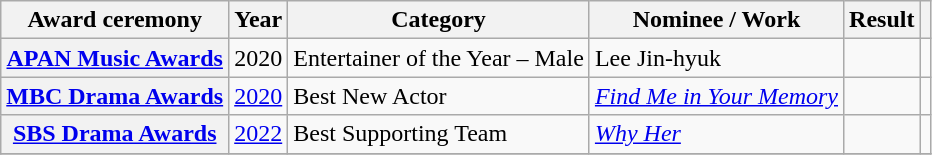<table class="wikitable plainrowheaders sortable">
<tr>
<th scope="col">Award ceremony</th>
<th scope="col">Year</th>
<th scope="col">Category</th>
<th scope="col">Nominee / Work</th>
<th scope="col">Result</th>
<th scope="col" class="unsortable"></th>
</tr>
<tr>
<th scope="row"><a href='#'>APAN Music Awards</a></th>
<td style="text-align:center" rowspan="1">2020</td>
<td>Entertainer of the Year – Male</td>
<td>Lee Jin-hyuk</td>
<td></td>
<td style="text-align:center"></td>
</tr>
<tr>
<th scope="row"><a href='#'>MBC Drama Awards</a></th>
<td style="text-align:center" rowspan="1"><a href='#'>2020</a></td>
<td>Best New Actor</td>
<td><em><a href='#'>Find Me in Your Memory</a></em></td>
<td></td>
<td style="text-align:center"></td>
</tr>
<tr>
<th scope="row"><a href='#'>SBS Drama Awards</a></th>
<td style="text-align:center"><a href='#'>2022</a></td>
<td>Best Supporting Team</td>
<td><em><a href='#'>Why Her</a></em></td>
<td></td>
<td style="text-align:center"></td>
</tr>
<tr>
</tr>
</table>
